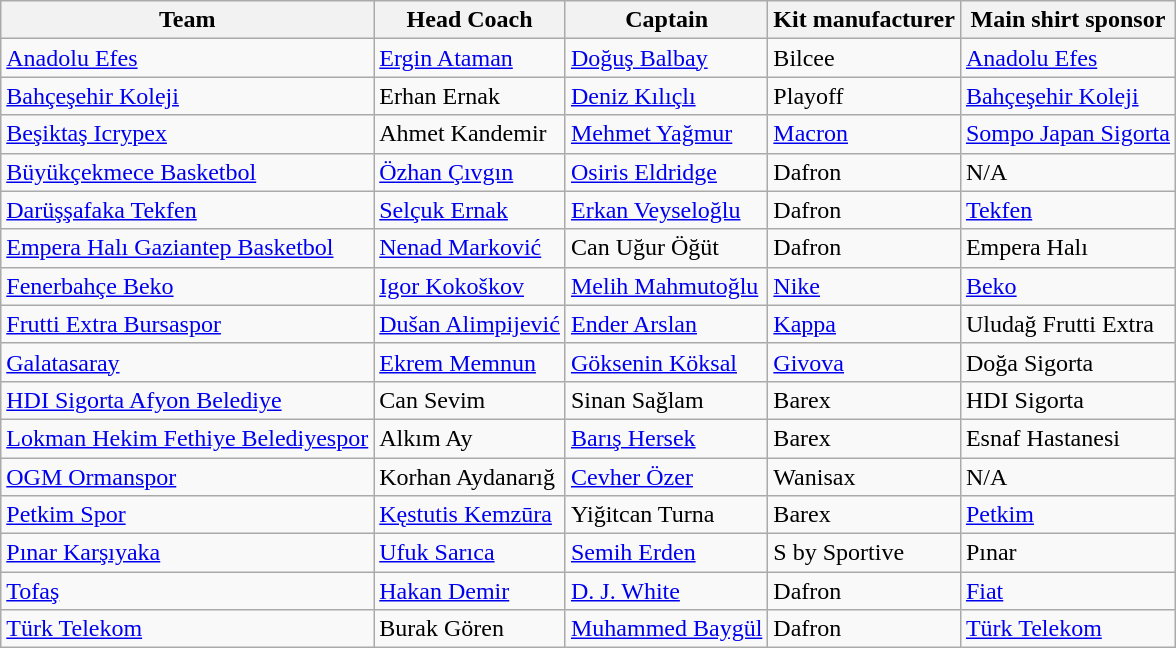<table class="wikitable sortable" style="text-align: left;">
<tr>
<th>Team</th>
<th>Head Coach</th>
<th>Captain</th>
<th>Kit manufacturer</th>
<th>Main shirt sponsor</th>
</tr>
<tr>
<td><a href='#'>Anadolu Efes</a></td>
<td> <a href='#'>Ergin Ataman</a></td>
<td> <a href='#'>Doğuş Balbay</a></td>
<td>Bilcee</td>
<td><a href='#'>Anadolu Efes</a></td>
</tr>
<tr>
<td><a href='#'>Bahçeşehir Koleji</a></td>
<td> Erhan Ernak</td>
<td> <a href='#'>Deniz Kılıçlı</a></td>
<td>Playoff</td>
<td><a href='#'>Bahçeşehir Koleji</a></td>
</tr>
<tr>
<td><a href='#'>Beşiktaş Icrypex</a></td>
<td> Ahmet Kandemir</td>
<td> <a href='#'>Mehmet Yağmur</a></td>
<td><a href='#'>Macron</a></td>
<td><a href='#'>Sompo Japan Sigorta</a></td>
</tr>
<tr>
<td><a href='#'>Büyükçekmece Basketbol</a></td>
<td> <a href='#'>Özhan Çıvgın</a></td>
<td> <a href='#'>Osiris Eldridge</a></td>
<td>Dafron</td>
<td>N/A</td>
</tr>
<tr>
<td><a href='#'>Darüşşafaka Tekfen</a></td>
<td> <a href='#'>Selçuk Ernak</a></td>
<td> <a href='#'>Erkan Veyseloğlu</a></td>
<td>Dafron</td>
<td><a href='#'>Tekfen</a></td>
</tr>
<tr>
<td><a href='#'>Empera Halı Gaziantep Basketbol</a></td>
<td> <a href='#'>Nenad Marković</a></td>
<td> Can Uğur Öğüt</td>
<td>Dafron</td>
<td>Empera Halı</td>
</tr>
<tr>
<td><a href='#'>Fenerbahçe Beko</a></td>
<td> <a href='#'>Igor Kokoškov</a></td>
<td> <a href='#'>Melih Mahmutoğlu</a></td>
<td><a href='#'>Nike</a></td>
<td><a href='#'>Beko</a></td>
</tr>
<tr>
<td><a href='#'>Frutti Extra Bursaspor</a></td>
<td> <a href='#'>Dušan Alimpijević</a></td>
<td> <a href='#'>Ender Arslan</a></td>
<td><a href='#'>Kappa</a></td>
<td>Uludağ Frutti Extra</td>
</tr>
<tr>
<td><a href='#'>Galatasaray</a></td>
<td> <a href='#'>Ekrem Memnun</a></td>
<td> <a href='#'>Göksenin Köksal</a></td>
<td><a href='#'>Givova</a></td>
<td>Doğa Sigorta</td>
</tr>
<tr>
<td><a href='#'>HDI Sigorta Afyon Belediye</a></td>
<td> Can Sevim</td>
<td> Sinan Sağlam</td>
<td>Barex</td>
<td>HDI Sigorta</td>
</tr>
<tr>
<td><a href='#'>Lokman Hekim Fethiye Belediyespor</a></td>
<td> Alkım Ay</td>
<td> <a href='#'>Barış Hersek</a></td>
<td>Barex</td>
<td>Esnaf Hastanesi</td>
</tr>
<tr>
<td><a href='#'>OGM Ormanspor</a></td>
<td> Korhan Aydanarığ</td>
<td> <a href='#'>Cevher Özer</a></td>
<td>Wanisax</td>
<td>N/A</td>
</tr>
<tr>
<td><a href='#'>Petkim Spor</a></td>
<td> <a href='#'>Kęstutis Kemzūra</a></td>
<td> Yiğitcan Turna</td>
<td>Barex</td>
<td><a href='#'>Petkim</a></td>
</tr>
<tr>
<td><a href='#'>Pınar Karşıyaka</a></td>
<td> <a href='#'>Ufuk Sarıca</a></td>
<td> <a href='#'>Semih Erden</a></td>
<td>S by Sportive</td>
<td>Pınar</td>
</tr>
<tr>
<td><a href='#'>Tofaş</a></td>
<td> <a href='#'>Hakan Demir</a></td>
<td> <a href='#'>D. J. White</a></td>
<td>Dafron</td>
<td><a href='#'>Fiat</a></td>
</tr>
<tr>
<td><a href='#'>Türk Telekom</a></td>
<td> Burak Gören</td>
<td> <a href='#'>Muhammed Baygül</a></td>
<td>Dafron</td>
<td><a href='#'>Türk Telekom</a></td>
</tr>
</table>
